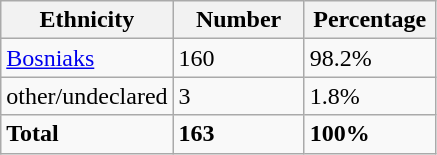<table class="wikitable">
<tr>
<th width="100px">Ethnicity</th>
<th width="80px">Number</th>
<th width="80px">Percentage</th>
</tr>
<tr>
<td><a href='#'>Bosniaks</a></td>
<td>160</td>
<td>98.2%</td>
</tr>
<tr>
<td>other/undeclared</td>
<td>3</td>
<td>1.8%</td>
</tr>
<tr>
<td><strong>Total</strong></td>
<td><strong>163</strong></td>
<td><strong>100%</strong></td>
</tr>
</table>
